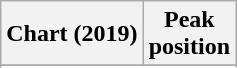<table class="wikitable sortable plainrowheaders" style="text-align:center">
<tr>
<th>Chart (2019)</th>
<th>Peak<br>position</th>
</tr>
<tr>
</tr>
<tr>
</tr>
</table>
